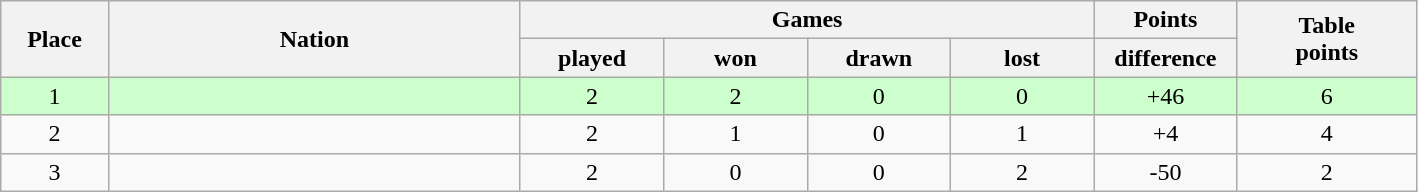<table class="wikitable">
<tr>
<th rowspan="2" width="6%">Place</th>
<th rowspan="2" width="23%">Nation</th>
<th colspan="4" width="40%">Games</th>
<th>Points</th>
<th rowspan="2" width="10%">Table<br>points</th>
</tr>
<tr>
<th width="8%">played</th>
<th width="8%">won</th>
<th width="8%">drawn</th>
<th width="8%">lost</th>
<th width="8%">difference</th>
</tr>
<tr bgcolor="ccffcc" align="center">
<td>1</td>
<td align="left"></td>
<td>2</td>
<td>2</td>
<td>0</td>
<td>0</td>
<td>+46</td>
<td>6</td>
</tr>
<tr align="center">
<td>2</td>
<td align="left"></td>
<td>2</td>
<td>1</td>
<td>0</td>
<td>1</td>
<td>+4</td>
<td>4</td>
</tr>
<tr align="center">
<td>3</td>
<td align="left"></td>
<td>2</td>
<td>0</td>
<td>0</td>
<td>2</td>
<td>-50</td>
<td>2</td>
</tr>
</table>
